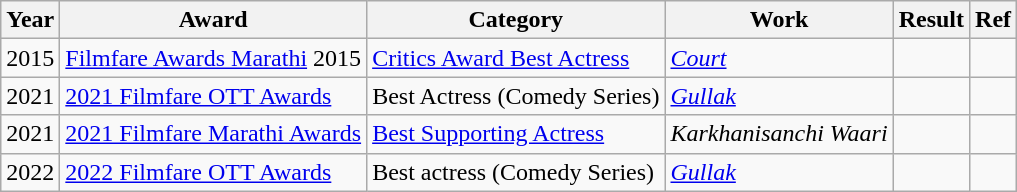<table class="wikitable sortable">
<tr>
<th>Year</th>
<th>Award</th>
<th>Category</th>
<th>Work</th>
<th>Result</th>
<th>Ref</th>
</tr>
<tr>
<td>2015</td>
<td><a href='#'>Filmfare Awards Marathi</a> 2015</td>
<td><a href='#'>Critics Award Best Actress</a></td>
<td><em><a href='#'>Court</a></em></td>
<td></td>
<td></td>
</tr>
<tr>
<td>2021</td>
<td><a href='#'>2021 Filmfare OTT Awards</a></td>
<td>Best Actress (Comedy Series)</td>
<td><em><a href='#'>Gullak</a></em></td>
<td></td>
<td></td>
</tr>
<tr>
<td>2021</td>
<td><a href='#'>2021 Filmfare Marathi Awards</a></td>
<td><a href='#'>Best Supporting Actress</a></td>
<td><em>Karkhanisanchi Waari</em></td>
<td></td>
<td></td>
</tr>
<tr>
<td>2022</td>
<td><a href='#'>2022 Filmfare OTT Awards</a></td>
<td>Best actress (Comedy Series)</td>
<td><em><a href='#'>Gullak</a></em></td>
<td></td>
<td></td>
</tr>
</table>
